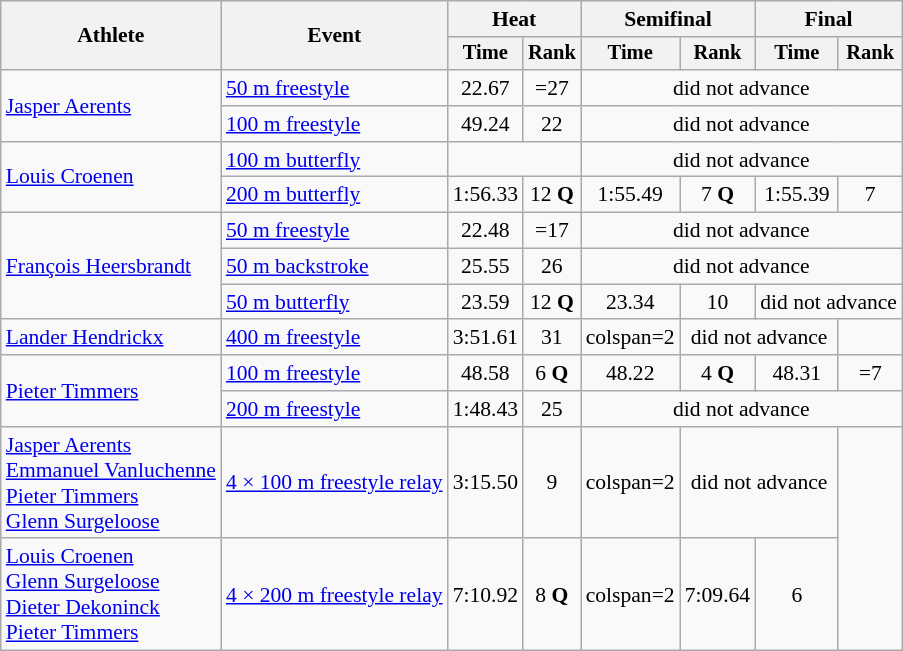<table class=wikitable style="font-size:90%">
<tr>
<th rowspan="2">Athlete</th>
<th rowspan="2">Event</th>
<th colspan="2">Heat</th>
<th colspan="2">Semifinal</th>
<th colspan="2">Final</th>
</tr>
<tr style="font-size:95%">
<th>Time</th>
<th>Rank</th>
<th>Time</th>
<th>Rank</th>
<th>Time</th>
<th>Rank</th>
</tr>
<tr align=center>
<td align=left rowspan=2><a href='#'>Jasper Aerents</a></td>
<td align=left><a href='#'>50 m freestyle</a></td>
<td>22.67</td>
<td>=27</td>
<td colspan=4>did not advance</td>
</tr>
<tr align=center>
<td align=left><a href='#'>100 m freestyle</a></td>
<td>49.24</td>
<td>22</td>
<td colspan=4>did not advance</td>
</tr>
<tr align=center>
<td align=left rowspan=2><a href='#'>Louis Croenen</a></td>
<td align=left><a href='#'>100 m butterfly</a></td>
<td colspan=2></td>
<td colspan=4>did not advance</td>
</tr>
<tr align=center>
<td align=left><a href='#'>200 m butterfly</a></td>
<td>1:56.33</td>
<td>12 <strong>Q</strong></td>
<td>1:55.49</td>
<td>7 <strong>Q</strong></td>
<td>1:55.39</td>
<td>7</td>
</tr>
<tr align=center>
<td align=left rowspan=3><a href='#'>François Heersbrandt</a></td>
<td align=left><a href='#'>50 m freestyle</a></td>
<td>22.48</td>
<td>=17</td>
<td colspan=4>did not advance</td>
</tr>
<tr align=center>
<td align=left><a href='#'>50 m backstroke</a></td>
<td>25.55</td>
<td>26</td>
<td colspan=4>did not advance</td>
</tr>
<tr align=center>
<td align=left><a href='#'>50 m butterfly</a></td>
<td>23.59</td>
<td>12 <strong>Q</strong></td>
<td>23.34</td>
<td>10</td>
<td colspan=2>did not advance</td>
</tr>
<tr align=center>
<td align=left><a href='#'>Lander Hendrickx</a></td>
<td align=left><a href='#'>400 m freestyle</a></td>
<td>3:51.61</td>
<td>31</td>
<td>colspan=2 </td>
<td colspan=2>did not advance</td>
</tr>
<tr align=center>
<td align=left rowspan=2><a href='#'>Pieter Timmers</a></td>
<td align=left><a href='#'>100 m freestyle</a></td>
<td>48.58</td>
<td>6 <strong>Q</strong></td>
<td>48.22</td>
<td>4 <strong>Q</strong></td>
<td>48.31</td>
<td>=7</td>
</tr>
<tr align=center>
<td align=left><a href='#'>200 m freestyle</a></td>
<td>1:48.43</td>
<td>25</td>
<td colspan=4>did not advance</td>
</tr>
<tr align=center>
<td align=left><a href='#'>Jasper Aerents</a><br><a href='#'>Emmanuel Vanluchenne</a><br><a href='#'>Pieter Timmers</a><br><a href='#'>Glenn Surgeloose</a></td>
<td align=left><a href='#'>4 × 100 m freestyle relay</a></td>
<td>3:15.50</td>
<td>9</td>
<td>colspan=2 </td>
<td colspan=2>did not advance</td>
</tr>
<tr align=center>
<td align=left><a href='#'>Louis Croenen</a><br><a href='#'>Glenn Surgeloose</a><br><a href='#'>Dieter Dekoninck</a><br><a href='#'>Pieter Timmers</a></td>
<td align=left><a href='#'>4 × 200 m freestyle relay</a></td>
<td>7:10.92</td>
<td>8 <strong>Q</strong></td>
<td>colspan=2 </td>
<td>7:09.64</td>
<td>6</td>
</tr>
</table>
